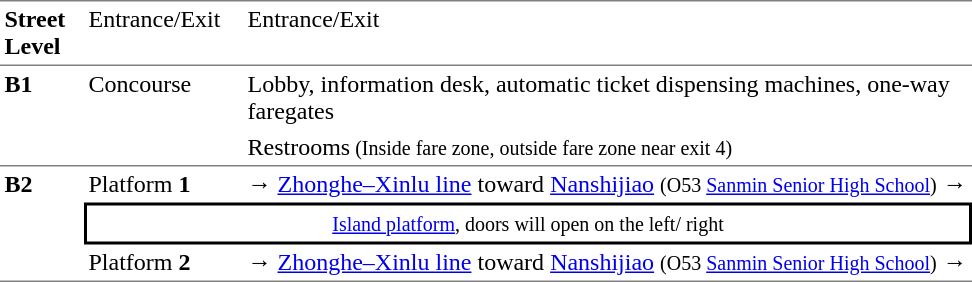<table table border=0 cellspacing=0 cellpadding=3>
<tr>
<td style="border-bottom:solid 1px gray;border-top:solid 1px gray;" width=50 valign=top><strong>Street Level</strong></td>
<td style="border-top:solid 1px gray;border-bottom:solid 1px gray;" width=100 valign=top>Entrance/Exit</td>
<td style="border-top:solid 1px gray;border-bottom:solid 1px gray;" width=480 valign=top>Entrance/Exit</td>
</tr>
<tr>
<td style="border-bottom:solid 1px gray;" rowspan=2 valign=top><strong>B1</strong></td>
<td style="border-bottom:solid 1px gray;" rowspan=2 valign=top>Concourse</td>
<td width=480>Lobby, information desk, automatic ticket dispensing machines, one-way faregates</td>
</tr>
<tr>
<td style="border-bottom:solid 1px gray;">Restrooms<small> (Inside fare zone, outside fare zone near exit 4)</small></td>
</tr>
<tr>
<td style="border-bottom:solid 1px gray;" rowspan=3 valign=top><strong>B2</strong></td>
<td>Platform <span><strong>1</strong></span></td>
<td><span>→</span>  <a href='#'>Zhonghe–Xinlu line</a> toward <a href='#'>Nanshijiao</a> <small>(O53 <a href='#'>Sanmin Senior High School</a>)</small> →</td>
</tr>
<tr>
<td style="border-top:solid 2px black;border-right:solid 2px black;border-left:solid 2px black;border-bottom:solid 2px black;text-align:center;" colspan=2><small><a href='#'>Island platform</a>, doors will open on the left/ right</small></td>
</tr>
<tr>
<td style="border-bottom:solid 1px gray;">Platform <span><strong>2</strong></span></td>
<td style="border-bottom:solid 1px gray;"><span>→</span>  <a href='#'>Zhonghe–Xinlu line</a> toward <a href='#'>Nanshijiao</a> <small>(O53 <a href='#'>Sanmin Senior High School</a>)</small> →</td>
</tr>
</table>
